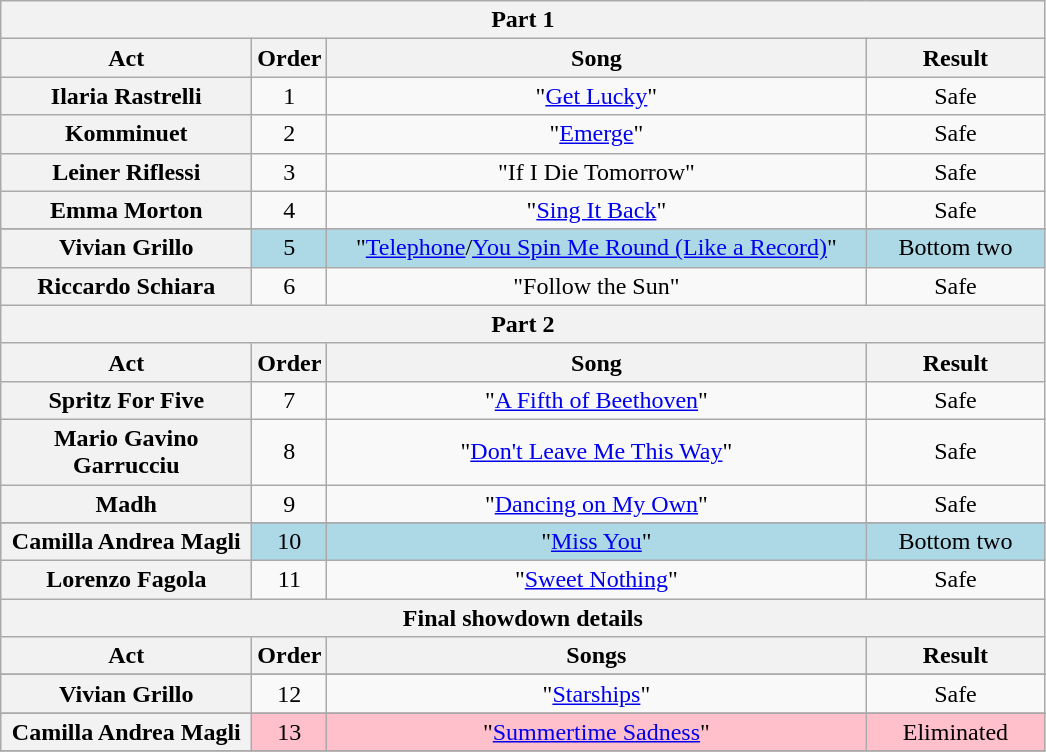<table class="wikitable plainrowheaders" style="text-align:center;">
<tr>
<th colspan="4">Part 1</th>
</tr>
<tr>
<th scope="col" style="width:10em;">Act</th>
<th scope="col">Order</th>
<th scope="col" style="width:22em;">Song</th>
<th scope="col" style="width:7em;">Result</th>
</tr>
<tr>
<th scope="row">Ilaria Rastrelli</th>
<td>1</td>
<td>"<a href='#'>Get Lucky</a>"</td>
<td>Safe</td>
</tr>
<tr>
<th scope="row">Komminuet</th>
<td>2</td>
<td>"<a href='#'>Emerge</a>"</td>
<td>Safe</td>
</tr>
<tr>
<th scope="row">Leiner Riflessi</th>
<td>3</td>
<td>"If I Die Tomorrow"</td>
<td>Safe</td>
</tr>
<tr>
<th scope="row">Emma Morton</th>
<td>4</td>
<td>"<a href='#'>Sing It Back</a>"</td>
<td>Safe</td>
</tr>
<tr>
</tr>
<tr style="background:lightblue;">
<th scope="row">Vivian Grillo</th>
<td>5</td>
<td>"<a href='#'>Telephone</a>/<a href='#'>You Spin Me Round (Like a Record)</a>"</td>
<td>Bottom two</td>
</tr>
<tr>
<th scope="row">Riccardo Schiara</th>
<td>6</td>
<td>"Follow the Sun"</td>
<td>Safe</td>
</tr>
<tr>
<th colspan="4">Part 2</th>
</tr>
<tr>
<th scope="col" style="width:10em;">Act</th>
<th scope="col">Order</th>
<th scope="col" style="width:20em;">Song</th>
<th scope="col" style="width:7em;">Result</th>
</tr>
<tr>
<th scope="row">Spritz For Five</th>
<td>7</td>
<td>"<a href='#'>A Fifth of Beethoven</a>"</td>
<td>Safe</td>
</tr>
<tr>
<th scope="row">Mario Gavino Garrucciu</th>
<td>8</td>
<td>"<a href='#'>Don't Leave Me This Way</a>"</td>
<td>Safe</td>
</tr>
<tr>
<th scope="row">Madh</th>
<td>9</td>
<td>"<a href='#'>Dancing on My Own</a>"</td>
<td>Safe</td>
</tr>
<tr>
</tr>
<tr style="background:lightblue;">
<th scope="row">Camilla Andrea Magli</th>
<td>10</td>
<td>"<a href='#'>Miss You</a>"</td>
<td>Bottom two</td>
</tr>
<tr>
<th scope="row">Lorenzo Fagola</th>
<td>11</td>
<td>"<a href='#'>Sweet Nothing</a>"</td>
<td>Safe</td>
</tr>
<tr>
<th colspan="4">Final showdown details</th>
</tr>
<tr>
<th scope="col" style="width:10em;">Act</th>
<th scope="col">Order</th>
<th scope="col" style="width:20em;">Songs</th>
<th scope="col" style="width:7em;">Result</th>
</tr>
<tr>
</tr>
<tr>
<th scope="row">Vivian Grillo</th>
<td>12</td>
<td>"<a href='#'>Starships</a>"</td>
<td>Safe</td>
</tr>
<tr>
</tr>
<tr style="background:pink;">
<th scope="row">Camilla Andrea Magli</th>
<td>13</td>
<td>"<a href='#'>Summertime Sadness</a>"</td>
<td>Eliminated</td>
</tr>
<tr>
</tr>
</table>
